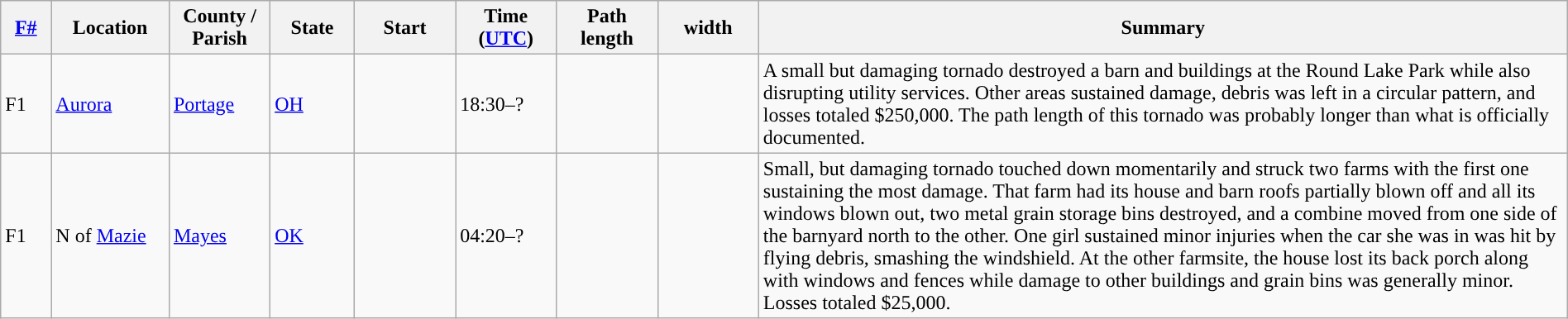<table class="wikitable sortable" style="width:100%;">
<tr>
<th scope="col"  style="width:3%; text-align:center;"><a href='#'>F#</a></th>
<th scope="col"  style="width:7%; text-align:center;" class="unsortable">Location</th>
<th scope="col"  style="width:6%; text-align:center;" class="unsortable">County / Parish</th>
<th scope="col"  style="width:5%; text-align:center;">State</th>
<th scope="col"  style="width:6%; text-align:center;">Start<br></th>
<th scope="col"  style="width:6%; text-align:center;">Time (<a href='#'>UTC</a>)</th>
<th scope="col"  style="width:6%; text-align:center;">Path length</th>
<th scope="col"  style="width:6%; text-align:center;"> width</th>
<th scope="col" class="unsortable" style="width:48%; text-align:center;">Summary</th>
</tr>
<tr>
<td>F1</td>
<td><a href='#'>Aurora</a></td>
<td><a href='#'>Portage</a></td>
<td><a href='#'>OH</a></td>
<td></td>
<td>18:30–?</td>
<td></td>
<td></td>
<td>A small but damaging tornado destroyed a barn and buildings at the Round Lake Park while also disrupting utility services. Other areas sustained damage, debris was left in a circular pattern, and losses totaled $250,000. The path length of this tornado was probably longer than what is officially documented.</td>
</tr>
<tr>
<td>F1</td>
<td>N of <a href='#'>Mazie</a></td>
<td><a href='#'>Mayes</a></td>
<td><a href='#'>OK</a></td>
<td></td>
<td>04:20–?</td>
<td></td>
<td></td>
<td>Small, but damaging tornado touched down momentarily and struck two farms with the first one sustaining the most damage. That farm had its house and barn roofs partially blown off and all its windows blown out, two metal grain storage bins destroyed, and a combine moved from one side of the barnyard north to the other. One girl sustained minor injuries when the car she was in was hit by flying debris, smashing the windshield. At the other farmsite, the house lost its back porch along with windows and fences while damage to other buildings and grain bins was generally minor. Losses totaled $25,000.</td>
</tr>
</table>
